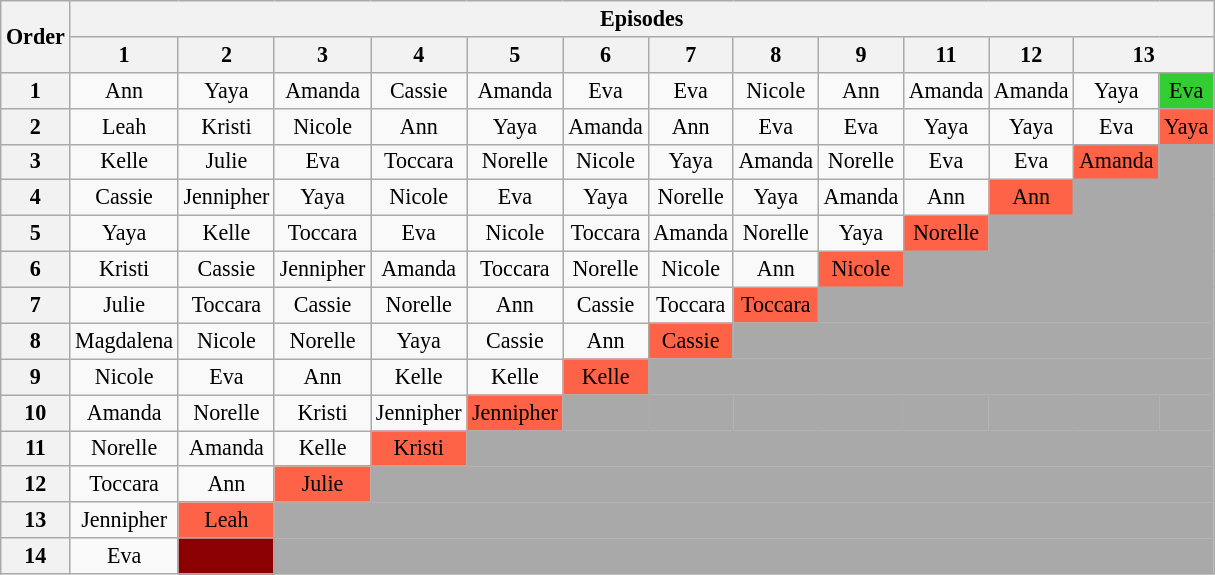<table class="wikitable" style="text-align:center; font-size:92%">
<tr>
<th rowspan=2>Order</th>
<th colspan=13>Episodes</th>
</tr>
<tr>
<th>1</th>
<th>2</th>
<th>3</th>
<th>4</th>
<th>5</th>
<th>6</th>
<th>7</th>
<th>8</th>
<th>9</th>
<th>11</th>
<th>12</th>
<th colspan=2>13</th>
</tr>
<tr>
<th>1</th>
<td>Ann</td>
<td>Yaya</td>
<td>Amanda</td>
<td>Cassie</td>
<td>Amanda</td>
<td>Eva</td>
<td>Eva</td>
<td>Nicole</td>
<td>Ann</td>
<td>Amanda</td>
<td>Amanda</td>
<td>Yaya</td>
<td style="background:limegreen;">Eva</td>
</tr>
<tr>
<th>2</th>
<td>Leah</td>
<td>Kristi</td>
<td>Nicole</td>
<td>Ann</td>
<td>Yaya</td>
<td>Amanda</td>
<td>Ann</td>
<td>Eva</td>
<td>Eva</td>
<td>Yaya</td>
<td>Yaya</td>
<td>Eva</td>
<td style="background:tomato;">Yaya</td>
</tr>
<tr>
<th>3</th>
<td>Kelle</td>
<td>Julie</td>
<td>Eva</td>
<td>Toccara</td>
<td>Norelle</td>
<td>Nicole</td>
<td>Yaya</td>
<td>Amanda</td>
<td>Norelle</td>
<td>Eva</td>
<td>Eva</td>
<td style="background:tomato;">Amanda</td>
<td style="background:darkgrey;"></td>
</tr>
<tr>
<th>4</th>
<td>Cassie</td>
<td>Jennipher</td>
<td>Yaya</td>
<td>Nicole</td>
<td>Eva</td>
<td>Yaya</td>
<td>Norelle</td>
<td>Yaya</td>
<td>Amanda</td>
<td>Ann</td>
<td style="background:tomato;">Ann</td>
<td style="background:darkgrey;" colspan="2"></td>
</tr>
<tr>
<th>5</th>
<td>Yaya</td>
<td>Kelle</td>
<td>Toccara</td>
<td>Eva</td>
<td>Nicole</td>
<td>Toccara</td>
<td>Amanda</td>
<td>Norelle</td>
<td>Yaya</td>
<td style="background:tomato;">Norelle</td>
<td style="background:darkgrey;" colspan="3"></td>
</tr>
<tr>
<th>6</th>
<td>Kristi</td>
<td>Cassie</td>
<td>Jennipher</td>
<td>Amanda</td>
<td>Toccara</td>
<td>Norelle</td>
<td>Nicole</td>
<td>Ann</td>
<td style="background:tomato;">Nicole</td>
<td style="background:darkgrey;" colspan="5"></td>
</tr>
<tr>
<th>7</th>
<td>Julie</td>
<td>Toccara</td>
<td>Cassie</td>
<td>Norelle</td>
<td>Ann</td>
<td>Cassie</td>
<td>Toccara</td>
<td style="background:tomato;">Toccara</td>
<td style="background:darkgrey;" colspan="6"></td>
</tr>
<tr>
<th>8</th>
<td>Magdalena</td>
<td>Nicole</td>
<td>Norelle</td>
<td>Yaya</td>
<td>Cassie</td>
<td>Ann</td>
<td style="background:tomato;">Cassie</td>
<td style="background:darkgrey;" colspan="7"></td>
</tr>
<tr>
<th>9</th>
<td>Nicole</td>
<td>Eva</td>
<td>Ann</td>
<td>Kelle</td>
<td>Kelle</td>
<td style="background:tomato;">Kelle</td>
<td style="background:darkgrey;" colspan="8"></td>
</tr>
<tr>
<th>10</th>
<td>Amanda</td>
<td>Norelle</td>
<td>Kristi</td>
<td>Jennipher</td>
<td style="background:tomato;">Jennipher</td>
<td colspan="1" bgcolor="darkgray"></td>
<td colspan="1" bgcolor="darkgray"></td>
<td colspan="1" bgcolor="darkgray"></td>
<td colspan="1" bgcolor="darkgray"></td>
<td colspan="1" bgcolor="darkgray"></td>
<td colspan="1" bgcolor="darkgray"></td>
<td colspan="1" bgcolor="darkgray"></td>
<td colspan="1" bgcolor="darkgray"></td>
</tr>
<tr>
<th>11</th>
<td>Norelle</td>
<td>Amanda</td>
<td>Kelle</td>
<td style="background:tomato;">Kristi</td>
<td style="background:darkgrey;" colspan="10"></td>
</tr>
<tr>
<th>12</th>
<td>Toccara</td>
<td>Ann</td>
<td style="background:tomato;">Julie</td>
<td style="background:darkgrey;" colspan="11"></td>
</tr>
<tr>
<th>13</th>
<td>Jennipher</td>
<td style="background:tomato;">Leah</td>
<td style="background:darkgrey;" colspan="12"></td>
</tr>
<tr>
<th>14</th>
<td>Eva</td>
<td bgcolor="darkred"></td>
<td style="background:darkgrey;" colspan="13"></td>
</tr>
</table>
